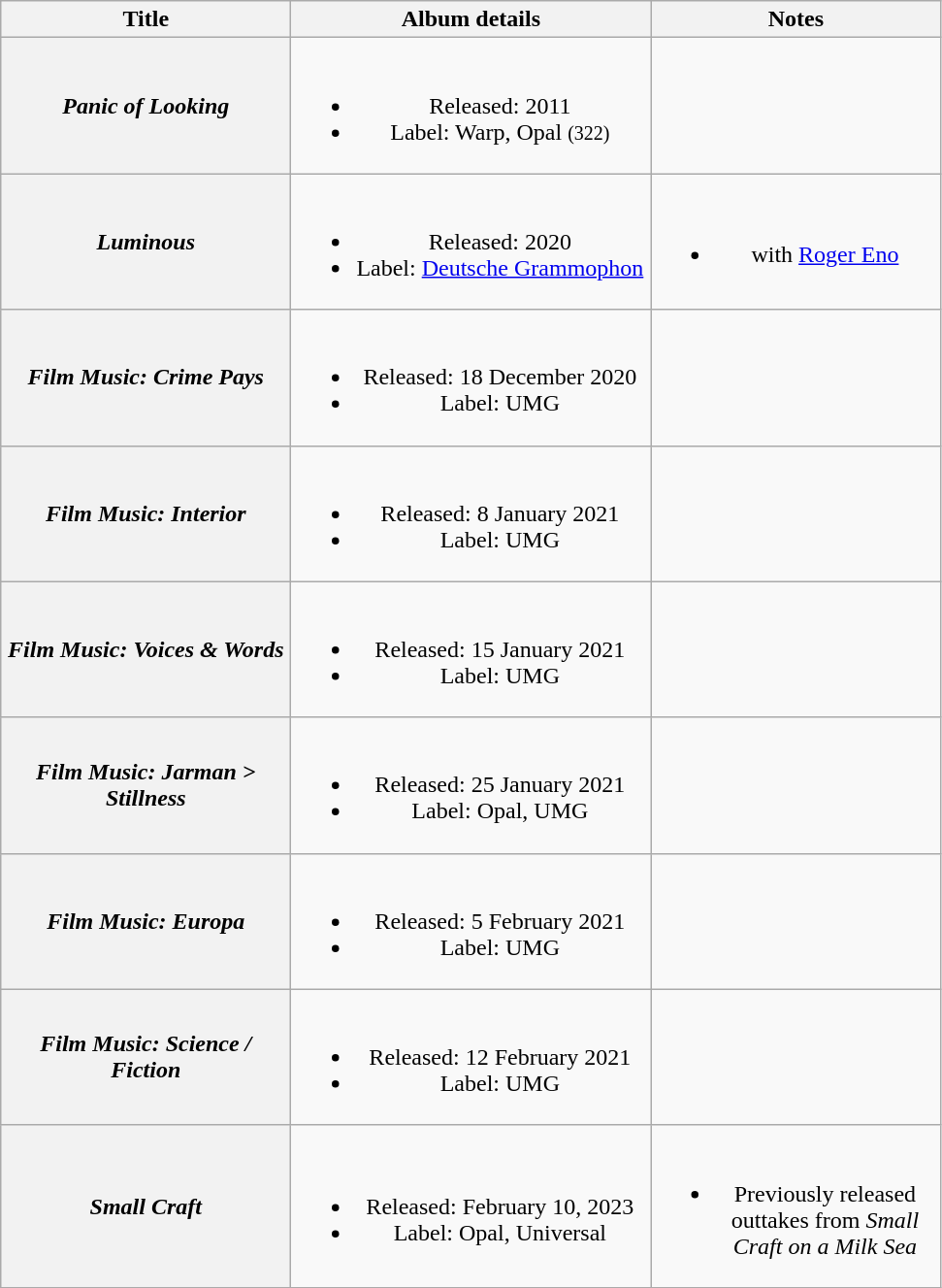<table class="wikitable plainrowheaders" style="text-align:center;" border="1">
<tr>
<th scope="col" style="width:12em;">Title</th>
<th scope="col" style="width:15em;">Album details</th>
<th scope="col" style="width:12em;">Notes</th>
</tr>
<tr>
<th scope="row"><em>Panic of Looking</em></th>
<td><br><ul><li>Released: 2011</li><li>Label: Warp, Opal <small>(322)</small></li></ul></td>
<td></td>
</tr>
<tr>
<th scope="row"><em>Luminous</em></th>
<td><br><ul><li>Released: 2020</li><li>Label: <a href='#'>Deutsche Grammophon</a></li></ul></td>
<td><br><ul><li>with <a href='#'>Roger Eno</a></li></ul></td>
</tr>
<tr>
<th scope="row"><em>Film Music: Crime Pays</em></th>
<td><br><ul><li>Released: 18 December 2020</li><li>Label: UMG</li></ul></td>
<td></td>
</tr>
<tr>
<th scope="row"><em>Film Music: Interior</em></th>
<td><br><ul><li>Released: 8 January 2021</li><li>Label: UMG</li></ul></td>
<td></td>
</tr>
<tr>
<th scope="row"><em>Film Music: Voices & Words</em></th>
<td><br><ul><li>Released: 15 January 2021</li><li>Label: UMG</li></ul></td>
<td></td>
</tr>
<tr>
<th scope="row"><em>Film Music: Jarman > Stillness</em></th>
<td><br><ul><li>Released: 25 January 2021</li><li>Label: Opal, UMG</li></ul></td>
<td></td>
</tr>
<tr>
<th scope="row"><em>Film Music: Europa</em></th>
<td><br><ul><li>Released: 5 February 2021</li><li>Label: UMG</li></ul></td>
<td></td>
</tr>
<tr>
<th scope="row"><em>Film Music: Science / Fiction</em></th>
<td><br><ul><li>Released: 12 February 2021</li><li>Label: UMG</li></ul></td>
<td></td>
</tr>
<tr>
<th scope="row"><em>Small Craft</em></th>
<td><br><ul><li>Released: February 10, 2023</li><li>Label: Opal, Universal</li></ul></td>
<td><br><ul><li>Previously released outtakes from <em>Small Craft on a Milk Sea</em></li></ul></td>
</tr>
</table>
